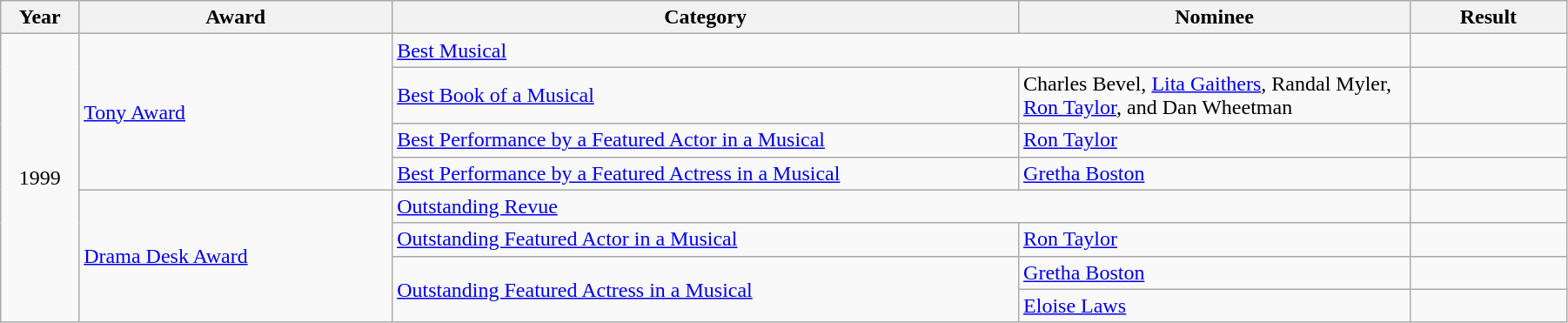<table class="wikitable" width="95%">
<tr>
<th width="5%">Year</th>
<th width="20%">Award</th>
<th width="40%">Category</th>
<th width="25%">Nominee</th>
<th width="10%">Result</th>
</tr>
<tr>
<td rowspan="8" align="center">1999</td>
<td rowspan="4"><a href='#'>Tony Award</a></td>
<td colspan="2"><a href='#'>Best Musical</a></td>
<td></td>
</tr>
<tr>
<td><a href='#'>Best Book of a Musical</a></td>
<td>Charles Bevel, <a href='#'>Lita Gaithers</a>, Randal Myler, <a href='#'>Ron Taylor</a>, and Dan Wheetman</td>
<td></td>
</tr>
<tr>
<td><a href='#'>Best Performance by a Featured Actor in a Musical</a></td>
<td><a href='#'>Ron Taylor</a></td>
<td></td>
</tr>
<tr>
<td><a href='#'>Best Performance by a Featured Actress in a Musical</a></td>
<td><a href='#'>Gretha Boston</a></td>
<td></td>
</tr>
<tr>
<td rowspan="4"><a href='#'>Drama Desk Award</a></td>
<td colspan="2"><a href='#'>Outstanding Revue</a></td>
<td></td>
</tr>
<tr>
<td><a href='#'>Outstanding Featured Actor in a Musical</a></td>
<td><a href='#'>Ron Taylor</a></td>
<td></td>
</tr>
<tr>
<td rowspan="2"><a href='#'>Outstanding Featured Actress in a Musical</a></td>
<td><a href='#'>Gretha Boston</a></td>
<td></td>
</tr>
<tr>
<td><a href='#'>Eloise Laws</a></td>
<td></td>
</tr>
</table>
